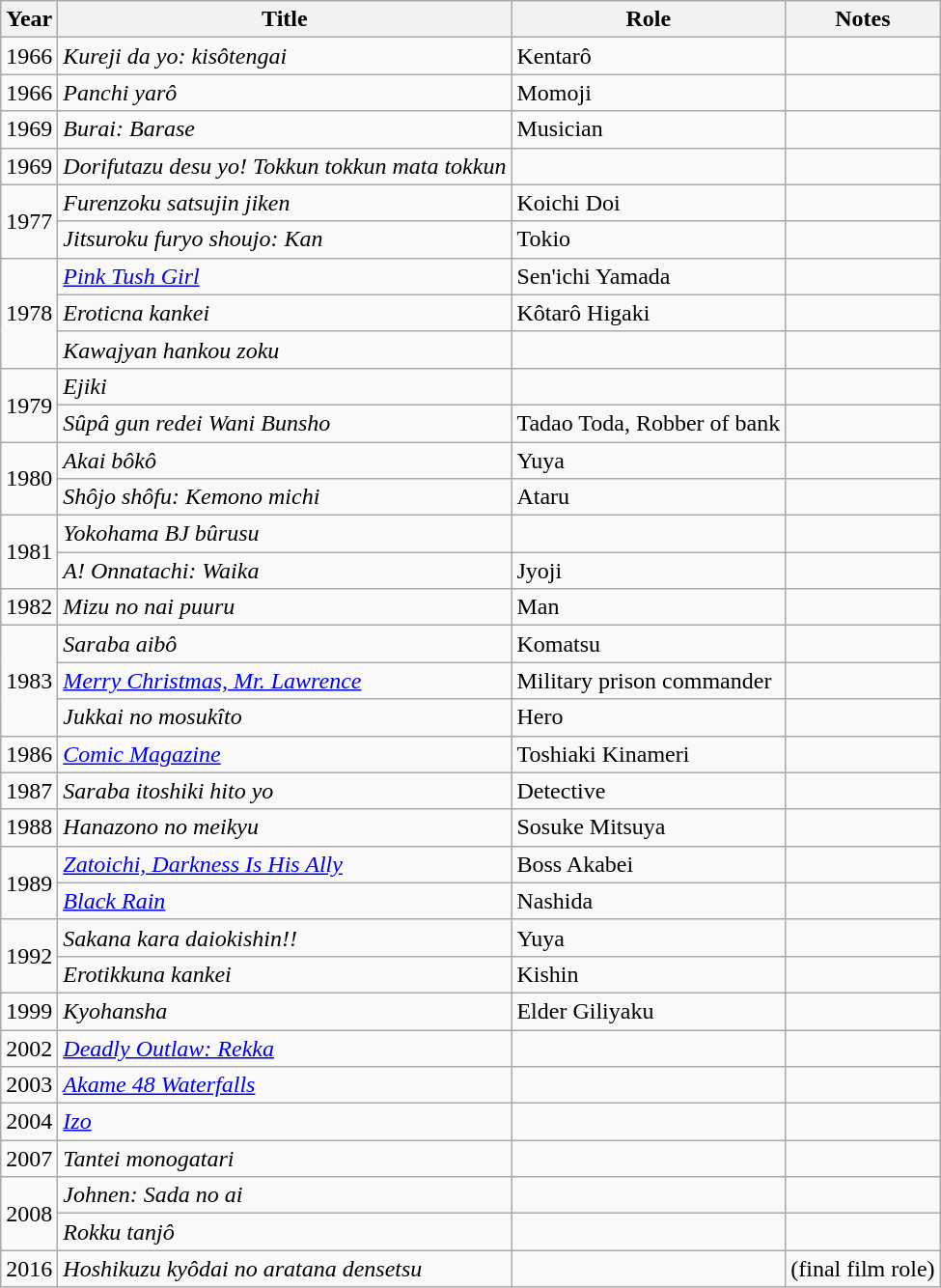<table class="wikitable">
<tr>
<th>Year</th>
<th>Title</th>
<th>Role</th>
<th>Notes</th>
</tr>
<tr>
<td>1966</td>
<td><em>Kureji da yo: kisôtengai</em></td>
<td>Kentarô</td>
<td></td>
</tr>
<tr>
<td>1966</td>
<td><em>Panchi yarô</em></td>
<td>Momoji</td>
<td></td>
</tr>
<tr>
<td>1969</td>
<td><em>Burai: Barase</em></td>
<td>Musician</td>
<td></td>
</tr>
<tr>
<td>1969</td>
<td><em>Dorifutazu desu yo! Tokkun tokkun mata tokkun</em></td>
<td></td>
<td></td>
</tr>
<tr>
<td rowspan="2">1977</td>
<td><em>Furenzoku satsujin jiken</em></td>
<td>Koichi Doi</td>
<td></td>
</tr>
<tr>
<td><em>Jitsuroku furyo shoujo: Kan</em></td>
<td>Tokio</td>
<td></td>
</tr>
<tr>
<td rowspan="3">1978</td>
<td><em><a href='#'>Pink Tush Girl</a></em></td>
<td>Sen'ichi Yamada</td>
<td></td>
</tr>
<tr>
<td><em>Eroticna kankei</em></td>
<td>Kôtarô Higaki</td>
<td></td>
</tr>
<tr>
<td><em>Kawajyan hankou zoku</em></td>
<td></td>
<td></td>
</tr>
<tr>
<td rowspan="2">1979</td>
<td><em>Ejiki</em></td>
<td></td>
<td></td>
</tr>
<tr>
<td><em>Sûpâ gun redei Wani Bunsho</em></td>
<td>Tadao Toda, Robber of bank</td>
<td></td>
</tr>
<tr>
<td rowspan="2">1980</td>
<td><em>Akai bôkô</em></td>
<td>Yuya</td>
<td></td>
</tr>
<tr>
<td><em>Shôjo shôfu: Kemono michi</em></td>
<td>Ataru</td>
<td></td>
</tr>
<tr>
<td rowspan="2">1981</td>
<td><em>Yokohama BJ bûrusu</em></td>
<td></td>
<td></td>
</tr>
<tr>
<td><em>A! Onnatachi: Waika</em></td>
<td>Jyoji</td>
<td></td>
</tr>
<tr>
<td>1982</td>
<td><em>Mizu no nai puuru</em></td>
<td>Man</td>
<td></td>
</tr>
<tr>
<td rowspan="3">1983</td>
<td><em>Saraba aibô</em></td>
<td>Komatsu</td>
<td></td>
</tr>
<tr>
<td><em><a href='#'>Merry Christmas, Mr. Lawrence</a></em></td>
<td>Military prison commander</td>
<td></td>
</tr>
<tr>
<td><em>Jukkai no mosukîto</em></td>
<td>Hero</td>
<td></td>
</tr>
<tr>
<td>1986</td>
<td><em><a href='#'>Comic Magazine</a></em></td>
<td>Toshiaki Kinameri</td>
<td></td>
</tr>
<tr>
<td>1987</td>
<td><em>Saraba itoshiki hito yo</em></td>
<td>Detective</td>
<td></td>
</tr>
<tr>
<td>1988</td>
<td><em>Hanazono no meikyu</em></td>
<td>Sosuke Mitsuya</td>
<td></td>
</tr>
<tr>
<td rowspan="2">1989</td>
<td><em><a href='#'>Zatoichi, Darkness Is His Ally</a></em></td>
<td>Boss Akabei</td>
<td></td>
</tr>
<tr>
<td><em><a href='#'>Black Rain</a></em></td>
<td>Nashida</td>
<td></td>
</tr>
<tr>
<td rowspan="2">1992</td>
<td><em>Sakana kara daiokishin!!</em></td>
<td>Yuya</td>
<td></td>
</tr>
<tr>
<td><em>Erotikkuna kankei</em></td>
<td>Kishin</td>
<td></td>
</tr>
<tr>
<td>1999</td>
<td><em>Kyohansha</em></td>
<td>Elder Giliyaku</td>
<td></td>
</tr>
<tr>
<td>2002</td>
<td><em><a href='#'>Deadly Outlaw: Rekka</a></em></td>
<td></td>
<td></td>
</tr>
<tr>
<td>2003</td>
<td><em><a href='#'>Akame 48 Waterfalls</a></em></td>
<td></td>
<td></td>
</tr>
<tr>
<td>2004</td>
<td><em><a href='#'>Izo</a></em></td>
<td></td>
<td></td>
</tr>
<tr>
<td>2007</td>
<td><em>Tantei monogatari</em></td>
<td></td>
<td></td>
</tr>
<tr>
<td rowspan="2">2008</td>
<td><em>Johnen: Sada no ai</em></td>
<td></td>
<td></td>
</tr>
<tr>
<td><em>Rokku tanjô</em></td>
<td></td>
<td></td>
</tr>
<tr>
<td>2016</td>
<td><em>Hoshikuzu kyôdai no aratana densetsu</em></td>
<td></td>
<td>(final film role)</td>
</tr>
</table>
